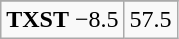<table class="wikitable">
<tr align="center">
</tr>
<tr align="center">
<td><strong>TXST</strong> −8.5</td>
<td>57.5</td>
</tr>
</table>
